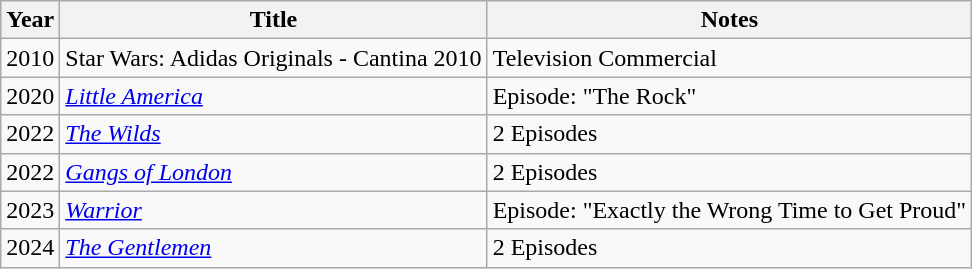<table class="wikitable">
<tr>
<th>Year</th>
<th>Title</th>
<th>Notes</th>
</tr>
<tr>
<td>2010</td>
<td>Star Wars: Adidas Originals - Cantina 2010</td>
<td>Television Commercial</td>
</tr>
<tr>
<td>2020</td>
<td><em><a href='#'>Little America</a></em></td>
<td>Episode: "The Rock"</td>
</tr>
<tr>
<td>2022</td>
<td><em><a href='#'>The Wilds</a></em></td>
<td>2 Episodes</td>
</tr>
<tr>
<td>2022</td>
<td><em><a href='#'>Gangs of London</a></em></td>
<td>2 Episodes</td>
</tr>
<tr>
<td>2023</td>
<td><em><a href='#'>Warrior</a></em></td>
<td>Episode: "Exactly the Wrong Time to Get Proud"</td>
</tr>
<tr>
<td>2024</td>
<td><em><a href='#'>The Gentlemen</a></em></td>
<td>2 Episodes</td>
</tr>
</table>
